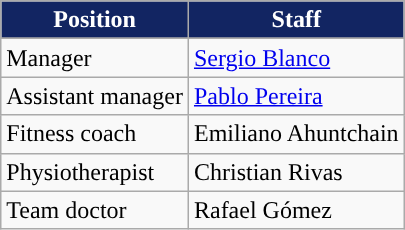<table class="wikitable">
<tr>
<th style=background-color:#122562;color:white>Position</th>
<th style=background-color:#122562;color:white>Staff</th>
</tr>
<tr>
</tr>
<tr>
<td>Manager</td>
<td> <a href='#'>Sergio Blanco</a></td>
</tr>
<tr>
<td>Assistant manager</td>
<td> <a href='#'>Pablo Pereira</a></td>
</tr>
<tr>
<td>Fitness coach</td>
<td> Emiliano Ahuntchain</td>
</tr>
<tr>
<td>Physiotherapist</td>
<td> Christian Rivas</td>
</tr>
<tr>
<td>Team doctor</td>
<td> Rafael Gómez</td>
</tr>
</table>
